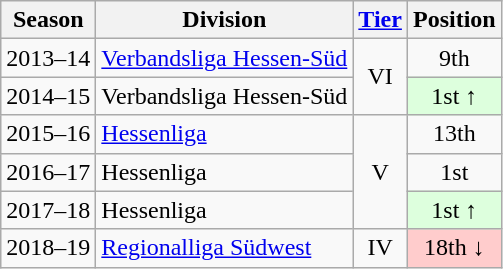<table class="wikitable">
<tr>
<th>Season</th>
<th>Division</th>
<th><a href='#'>Tier</a></th>
<th>Position</th>
</tr>
<tr align="center">
<td>2013–14</td>
<td align="left"><a href='#'>Verbandsliga Hessen-Süd</a></td>
<td rowspan=2>VI</td>
<td>9th</td>
</tr>
<tr align="center">
<td>2014–15</td>
<td align="left">Verbandsliga Hessen-Süd</td>
<td style="background:#ddffdd">1st ↑</td>
</tr>
<tr align="center">
<td>2015–16</td>
<td align="left"><a href='#'>Hessenliga</a></td>
<td rowspan=3>V</td>
<td>13th</td>
</tr>
<tr align="center">
<td>2016–17</td>
<td align="left">Hessenliga</td>
<td>1st</td>
</tr>
<tr align="center">
<td>2017–18</td>
<td align="left">Hessenliga</td>
<td style="background:#ddffdd">1st ↑</td>
</tr>
<tr align="center">
<td>2018–19</td>
<td align="left"><a href='#'>Regionalliga Südwest</a></td>
<td>IV</td>
<td style="background:#ffcccc">18th ↓</td>
</tr>
</table>
